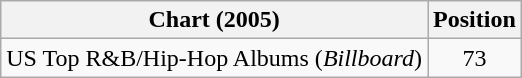<table class="wikitable plainrowheaders">
<tr>
<th>Chart (2005)</th>
<th>Position</th>
</tr>
<tr>
<td>US Top R&B/Hip-Hop Albums (<em>Billboard</em>)</td>
<td style="text-align:center">73</td>
</tr>
</table>
